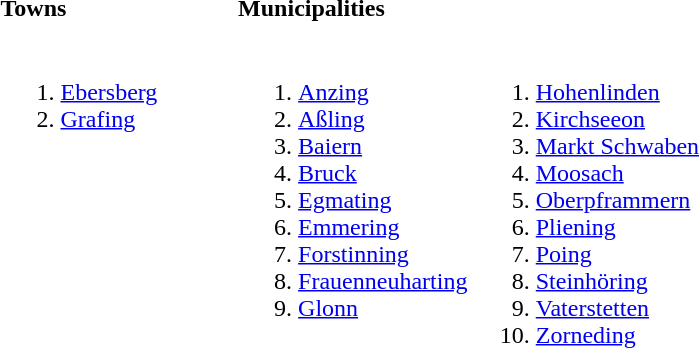<table>
<tr>
<th align=left width=33%>Towns</th>
<th align=left width=33%>Municipalities</th>
<th align=left width=33%></th>
</tr>
<tr valign=top>
<td><br><ol><li><a href='#'>Ebersberg</a></li><li><a href='#'>Grafing</a></li></ol></td>
<td><br><ol><li><a href='#'>Anzing</a></li><li><a href='#'>Aßling</a></li><li><a href='#'>Baiern</a></li><li><a href='#'>Bruck</a></li><li><a href='#'>Egmating</a></li><li><a href='#'>Emmering</a></li><li><a href='#'>Forstinning</a></li><li><a href='#'>Frauenneuharting</a></li><li><a href='#'>Glonn</a></li></ol></td>
<td><br><ol>
<li> <a href='#'>Hohenlinden</a>
<li> <a href='#'>Kirchseeon</a>
<li> <a href='#'>Markt Schwaben</a>
<li> <a href='#'>Moosach</a>
<li> <a href='#'>Oberpframmern</a>
<li> <a href='#'>Pliening</a>
<li> <a href='#'>Poing</a>
<li> <a href='#'>Steinhöring</a>
<li> <a href='#'>Vaterstetten</a>
<li> <a href='#'>Zorneding</a>
</ol></td>
</tr>
</table>
